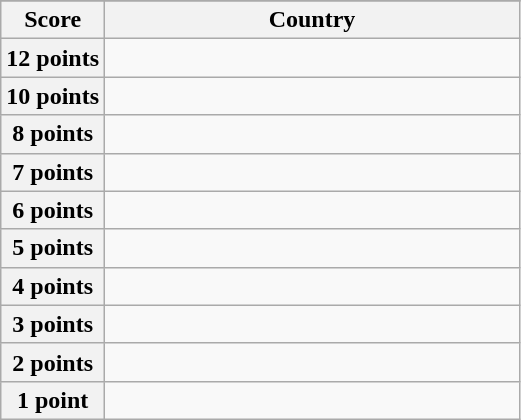<table class="wikitable">
<tr>
</tr>
<tr>
<th scope="col" width="20%">Score</th>
<th scope="col">Country</th>
</tr>
<tr>
<th scope="row">12 points</th>
<td></td>
</tr>
<tr>
<th scope="row">10 points</th>
<td></td>
</tr>
<tr>
<th scope="row">8 points</th>
<td></td>
</tr>
<tr>
<th scope="row">7 points</th>
<td></td>
</tr>
<tr>
<th scope="row">6 points</th>
<td></td>
</tr>
<tr>
<th scope="row">5 points</th>
<td></td>
</tr>
<tr>
<th scope="row">4 points</th>
<td></td>
</tr>
<tr>
<th scope="row">3 points</th>
<td></td>
</tr>
<tr>
<th scope="row">2 points</th>
<td></td>
</tr>
<tr>
<th scope="row">1 point</th>
<td></td>
</tr>
</table>
